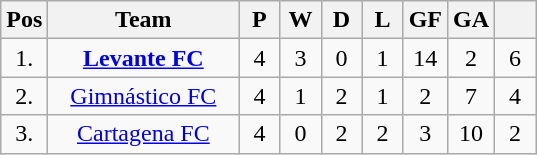<table class="wikitable sortable" style="text-align: center;">
<tr>
<th width="20">Pos</th>
<th width="120">Team</th>
<th width="20">P</th>
<th width="20">W</th>
<th width="20">D</th>
<th width="20">L</th>
<th width="20">GF</th>
<th width="20">GA</th>
<th width="20"></th>
</tr>
<tr>
<td>1.</td>
<td><strong><a href='#'>Levante FC</a></strong></td>
<td>4</td>
<td>3</td>
<td>0</td>
<td>1</td>
<td>14</td>
<td>2</td>
<td>6</td>
</tr>
<tr>
<td>2.</td>
<td><a href='#'>Gimnástico FC</a></td>
<td>4</td>
<td>1</td>
<td>2</td>
<td>1</td>
<td>2</td>
<td>7</td>
<td>4</td>
</tr>
<tr>
<td>3.</td>
<td><a href='#'>Cartagena FC</a></td>
<td>4</td>
<td>0</td>
<td>2</td>
<td>2</td>
<td>3</td>
<td>10</td>
<td>2</td>
</tr>
</table>
